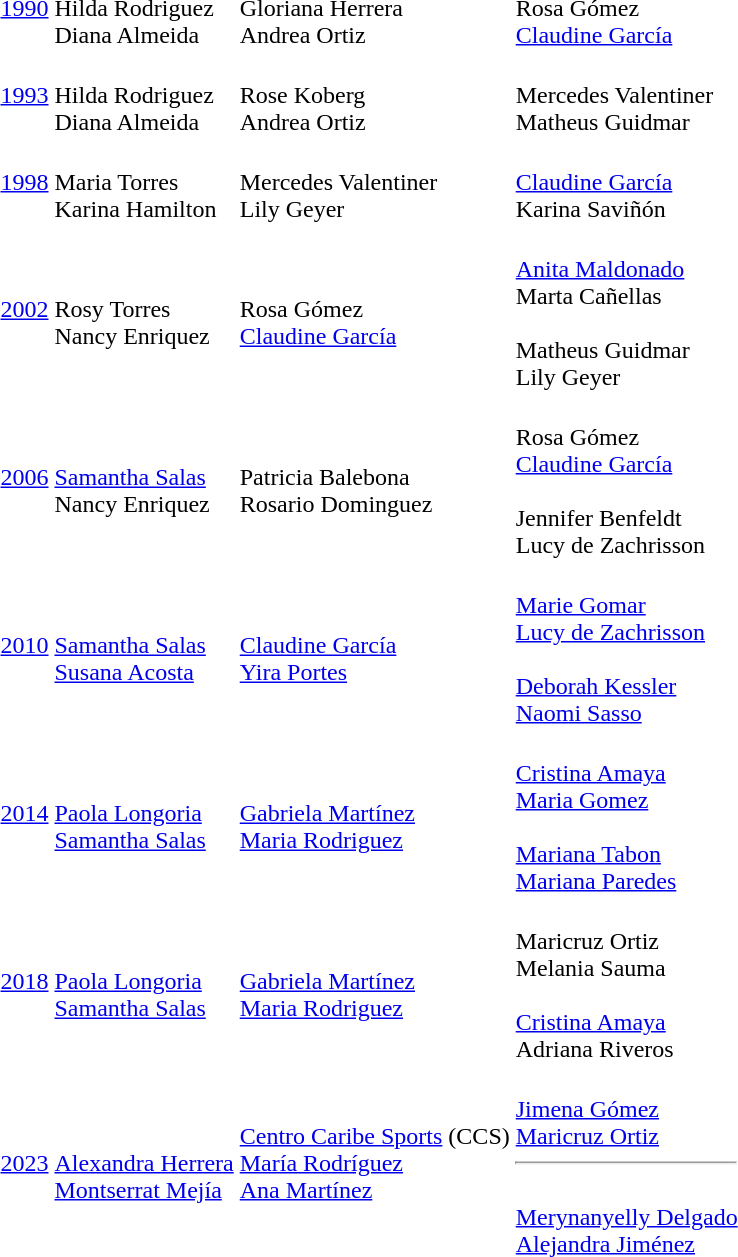<table>
<tr>
<td align=center><a href='#'>1990</a></td>
<td>  <br>Hilda Rodriguez <br>Diana Almeida</td>
<td> <br>Gloriana Herrera <br>Andrea Ortiz</td>
<td> <br>Rosa Gómez <br><a href='#'>Claudine García</a></td>
</tr>
<tr>
<td align=center><a href='#'>1993</a></td>
<td> <br>Hilda Rodriguez <br>Diana Almeida</td>
<td> <br>Rose Koberg <br>Andrea Ortiz</td>
<td> <br>Mercedes Valentiner <br>Matheus Guidmar</td>
</tr>
<tr>
<td align=center><a href='#'>1998</a></td>
<td> <br>Maria Torres <br>Karina Hamilton</td>
<td> <br>Mercedes Valentiner <br>Lily Geyer</td>
<td> <br><a href='#'>Claudine García</a> <br>Karina Saviñón</td>
</tr>
<tr>
<td align=center><a href='#'>2002</a></td>
<td> <br>Rosy Torres <br>Nancy Enriquez</td>
<td> <br>Rosa Gómez <br><a href='#'>Claudine García</a></td>
<td> <br><a href='#'>Anita Maldonado</a> <br>Marta Cañellas<br> <br>Matheus Guidmar <br>Lily Geyer</td>
</tr>
<tr>
<td align=center><a href='#'>2006</a></td>
<td> <br><a href='#'>Samantha Salas</a> <br>Nancy Enriquez</td>
<td> <br>Patricia Balebona <br>Rosario Dominguez</td>
<td> <br>Rosa Gómez <br><a href='#'>Claudine García</a> <br> <br>Jennifer Benfeldt <br>Lucy de Zachrisson</td>
</tr>
<tr>
<td align=center><a href='#'>2010</a></td>
<td> <br><a href='#'>Samantha Salas</a> <br><a href='#'>Susana Acosta</a></td>
<td> <br><a href='#'>Claudine García</a> <br><a href='#'>Yira Portes</a></td>
<td> <br><a href='#'>Marie Gomar</a> <br><a href='#'>Lucy de Zachrisson</a><br> <br><a href='#'>Deborah Kessler</a> <br><a href='#'>Naomi Sasso</a></td>
</tr>
<tr>
<td align=center><a href='#'>2014</a></td>
<td> <br><a href='#'>Paola Longoria</a> <br><a href='#'>Samantha Salas</a></td>
<td> <br><a href='#'>Gabriela Martínez</a><br><a href='#'>Maria Rodriguez</a></td>
<td> <br><a href='#'>Cristina Amaya</a><br><a href='#'>Maria Gomez</a><br><br><a href='#'>Mariana Tabon</a><br><a href='#'>Mariana Paredes</a></td>
</tr>
<tr>
<td align=center><a href='#'>2018</a></td>
<td> <br><a href='#'>Paola Longoria</a> <br><a href='#'>Samantha Salas</a></td>
<td> <br><a href='#'>Gabriela Martínez</a><br><a href='#'>Maria Rodriguez</a></td>
<td> <br>Maricruz Ortiz<br>Melania Sauma<br> <br><a href='#'>Cristina Amaya</a><br>Adriana Riveros</td>
</tr>
<tr>
<td align=center><a href='#'>2023</a></td>
<td><br><a href='#'>Alexandra Herrera</a><br><a href='#'>Montserrat Mejía</a></td>
<td><a href='#'>Centro Caribe Sports</a> (CCS)<br><a href='#'>María Rodríguez</a><br><a href='#'>Ana Martínez</a></td>
<td><br><a href='#'>Jimena Gómez</a><br><a href='#'>Maricruz Ortiz</a><hr><br><a href='#'>Merynanyelly Delgado</a><br><a href='#'>Alejandra Jiménez</a></td>
</tr>
<tr>
</tr>
</table>
